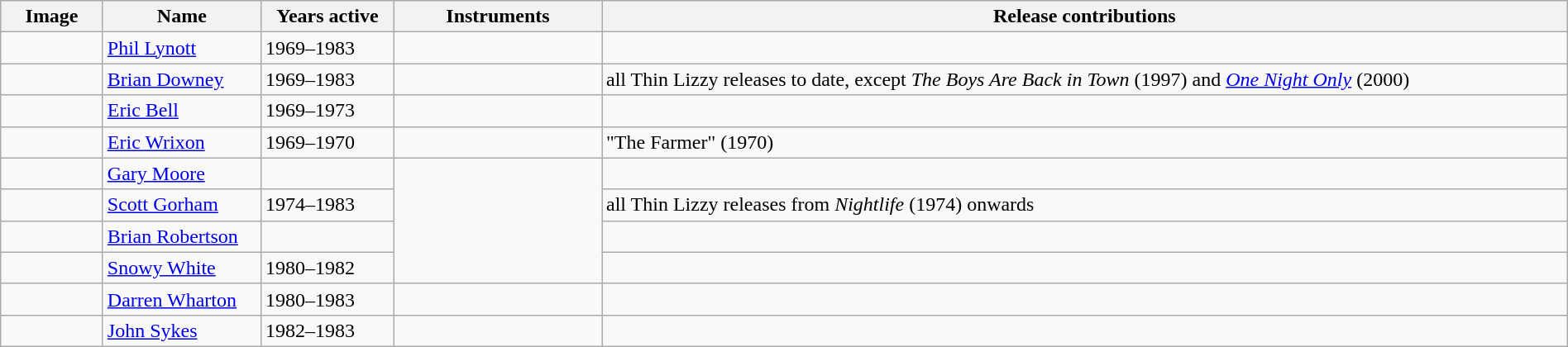<table class="wikitable" border="1" width=100%>
<tr>
<th width="75">Image</th>
<th width="120">Name</th>
<th width="100">Years active</th>
<th width="160">Instruments</th>
<th>Release contributions</th>
</tr>
<tr>
<td></td>
<td><a href='#'>Phil Lynott</a></td>
<td>1969–1983 </td>
<td></td>
<td></td>
</tr>
<tr>
<td></td>
<td><a href='#'>Brian Downey</a></td>
<td>1969–1983</td>
<td></td>
<td>all Thin Lizzy releases to date, except <em>The Boys Are Back in Town</em> (1997) and <em><a href='#'>One Night Only</a></em> (2000)</td>
</tr>
<tr>
<td></td>
<td><a href='#'>Eric Bell</a></td>
<td>1969–1973</td>
<td></td>
<td></td>
</tr>
<tr>
<td></td>
<td><a href='#'>Eric Wrixon</a></td>
<td>1969–1970 </td>
<td></td>
<td>"The Farmer" (1970)</td>
</tr>
<tr>
<td></td>
<td><a href='#'>Gary Moore</a></td>
<td></td>
<td rowspan="4"></td>
<td></td>
</tr>
<tr>
<td></td>
<td><a href='#'>Scott Gorham</a></td>
<td>1974–1983</td>
<td>all Thin Lizzy releases from <em>Nightlife</em> (1974) onwards</td>
</tr>
<tr>
<td></td>
<td><a href='#'>Brian Robertson</a></td>
<td></td>
<td></td>
</tr>
<tr>
<td></td>
<td><a href='#'>Snowy White</a></td>
<td>1980–1982</td>
<td></td>
</tr>
<tr>
<td></td>
<td><a href='#'>Darren Wharton</a></td>
<td>1980–1983</td>
<td></td>
<td></td>
</tr>
<tr>
<td></td>
<td><a href='#'>John Sykes</a></td>
<td>1982–1983 </td>
<td></td>
<td></td>
</tr>
</table>
